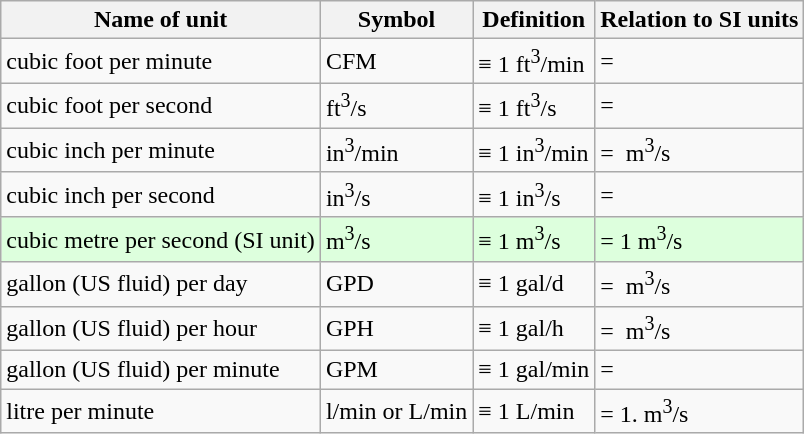<table class="wikitable">
<tr>
<th>Name of unit</th>
<th>Symbol</th>
<th>Definition</th>
<th>Relation to SI units</th>
</tr>
<tr>
<td>cubic foot per minute</td>
<td>CFM</td>
<td>≡ 1 ft<sup>3</sup>/min</td>
<td>= </td>
</tr>
<tr>
<td>cubic foot per second</td>
<td>ft<sup>3</sup>/s</td>
<td>≡ 1 ft<sup>3</sup>/s</td>
<td>= </td>
</tr>
<tr>
<td>cubic inch per minute</td>
<td>in<sup>3</sup>/min</td>
<td>≡ 1 in<sup>3</sup>/min</td>
<td>=  m<sup>3</sup>/s</td>
</tr>
<tr>
<td>cubic inch per second</td>
<td>in<sup>3</sup>/s</td>
<td>≡ 1 in<sup>3</sup>/s</td>
<td>= </td>
</tr>
<tr style="background:#dfd;">
<td>cubic metre per second (SI unit)</td>
<td>m<sup>3</sup>/s</td>
<td>≡ 1 m<sup>3</sup>/s</td>
<td>= 1 m<sup>3</sup>/s</td>
</tr>
<tr>
<td>gallon (US fluid) per day</td>
<td>GPD</td>
<td>≡ 1 gal/d</td>
<td>=  m<sup>3</sup>/s</td>
</tr>
<tr>
<td>gallon (US fluid) per hour</td>
<td>GPH</td>
<td>≡ 1 gal/h</td>
<td>=  m<sup>3</sup>/s</td>
</tr>
<tr>
<td>gallon (US fluid) per minute</td>
<td>GPM</td>
<td>≡ 1 gal/min</td>
<td>= </td>
</tr>
<tr>
<td>litre per minute</td>
<td>l/min or L/min</td>
<td>≡ 1 L/min</td>
<td>= 1. m<sup>3</sup>/s</td>
</tr>
</table>
